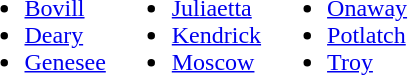<table>
<tr>
<td><br><ul><li><a href='#'>Bovill</a></li><li><a href='#'>Deary</a></li><li><a href='#'>Genesee</a></li></ul></td>
<td><br><ul><li><a href='#'>Juliaetta</a></li><li><a href='#'>Kendrick</a></li><li><a href='#'>Moscow</a></li></ul></td>
<td><br><ul><li><a href='#'>Onaway</a></li><li><a href='#'>Potlatch</a></li><li><a href='#'>Troy</a></li></ul></td>
<td></td>
</tr>
</table>
